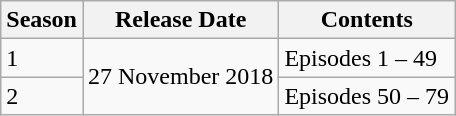<table class="wikitable">
<tr>
<th>Season</th>
<th>Release Date</th>
<th>Contents</th>
</tr>
<tr>
<td>1</td>
<td rowspan="2">27 November 2018</td>
<td>Episodes 1 – 49</td>
</tr>
<tr>
<td>2</td>
<td>Episodes 50 – 79</td>
</tr>
</table>
